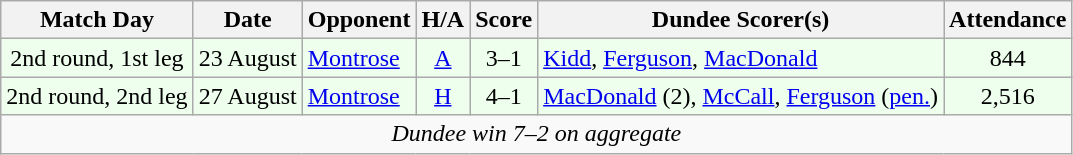<table class="wikitable" style="text-align:center">
<tr>
<th>Match Day</th>
<th>Date</th>
<th>Opponent</th>
<th>H/A</th>
<th>Score</th>
<th>Dundee Scorer(s)</th>
<th>Attendance</th>
</tr>
<tr bgcolor="#EEFFEE">
<td>2nd round, 1st leg</td>
<td align="left">23 August</td>
<td align="left"><a href='#'>Montrose</a></td>
<td><a href='#'>A</a></td>
<td>3–1</td>
<td align="left"><a href='#'>Kidd</a>, <a href='#'>Ferguson</a>, <a href='#'>MacDonald</a></td>
<td>844</td>
</tr>
<tr bgcolor="#EEFFEE">
<td>2nd round, 2nd leg</td>
<td align="left">27 August</td>
<td align="left"><a href='#'>Montrose</a></td>
<td><a href='#'>H</a></td>
<td>4–1</td>
<td align="left"><a href='#'>MacDonald</a> (2), <a href='#'>McCall</a>, <a href='#'>Ferguson</a> (<a href='#'>pen.</a>)</td>
<td>2,516</td>
</tr>
<tr>
<td colspan="7"><em>Dundee win 7–2 on aggregate</em></td>
</tr>
</table>
